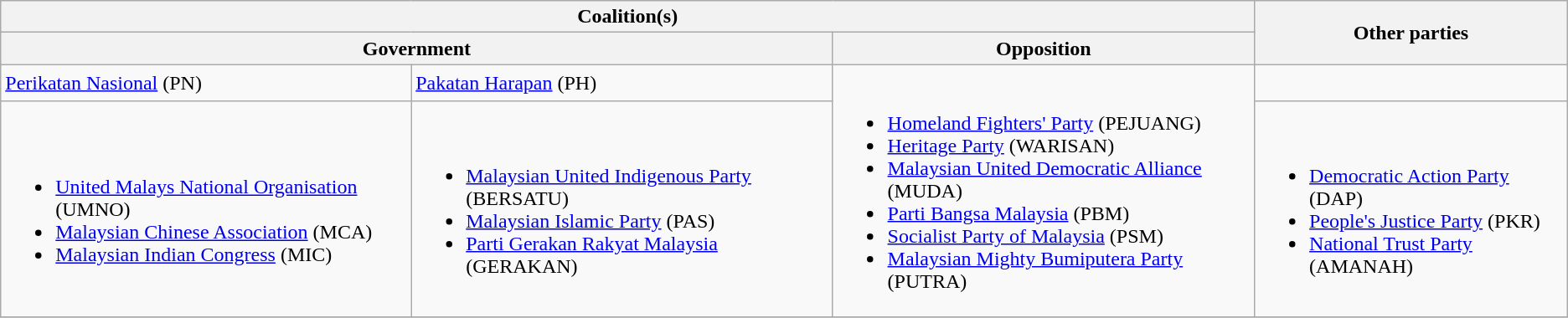<table class="wikitable">
<tr>
<th colspan="3">Coalition(s)</th>
<th rowspan="2">Other parties</th>
</tr>
<tr>
<th colspan="2">Government</th>
<th colspan="1">Opposition</th>
</tr>
<tr>
<td> <a href='#'>Perikatan Nasional</a> (PN)</td>
<td> <a href='#'>Pakatan Harapan</a> (PH)</td>
<td rowspan="2"><br><ul><li> <a href='#'>Homeland Fighters' Party</a> (PEJUANG)</li><li><a href='#'>Heritage Party</a> (WARISAN)</li><li> <a href='#'>Malaysian United Democratic Alliance</a> (MUDA)</li><li><a href='#'>Parti Bangsa Malaysia</a> (PBM)</li><li> <a href='#'>Socialist Party of Malaysia</a> (PSM)</li><li> <a href='#'>Malaysian Mighty Bumiputera Party</a> (PUTRA)</li></ul></td>
</tr>
<tr>
<td><br><ul><li> <a href='#'>United Malays National Organisation</a> (UMNO)</li><li> <a href='#'>Malaysian Chinese Association</a> (MCA)</li><li> <a href='#'>Malaysian Indian Congress</a> (MIC)</li></ul></td>
<td><br><ul><li> <a href='#'>Malaysian United Indigenous Party</a> (BERSATU)</li><li> <a href='#'>Malaysian Islamic Party</a> (PAS)</li><li> <a href='#'>Parti Gerakan Rakyat Malaysia</a> (GERAKAN)</li></ul></td>
<td><br><ul><li> <a href='#'>Democratic Action Party</a> (DAP)</li><li> <a href='#'>People's Justice Party</a> (PKR)</li><li> <a href='#'>National Trust Party</a> (AMANAH)</li></ul></td>
</tr>
<tr>
</tr>
</table>
